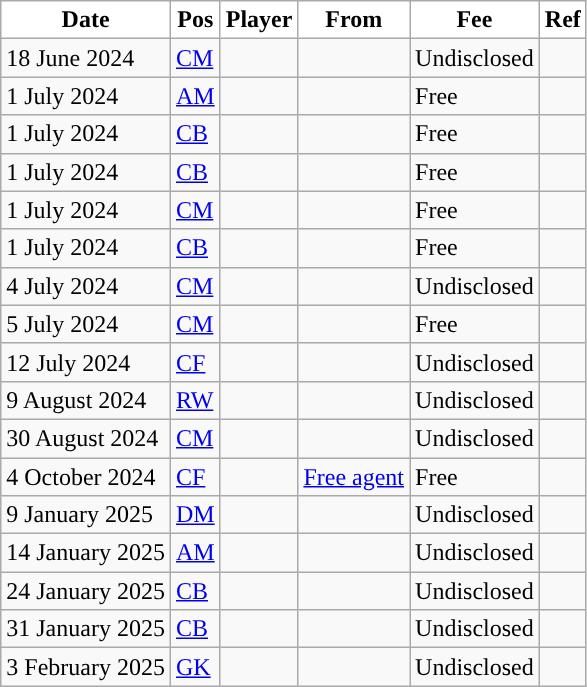<table class="wikitable plainrowheaders sortable">
<tr>
<th style="background:white; color:black; ">Date</th>
<th style="background:white; color:black; ">Pos</th>
<th style="background:white; color:black; ">Player</th>
<th style="background:white; color:black; ">From</th>
<th style="background:white; color:black; ">Fee</th>
<th style="background:white; color:black; ">Ref</th>
</tr>
<tr>
<td>18 June 2024</td>
<td><a href='#'>CM</a></td>
<td></td>
<td></td>
<td>Undisclosed</td>
<td></td>
</tr>
<tr>
<td>1 July 2024</td>
<td><a href='#'>AM</a></td>
<td></td>
<td></td>
<td>Free</td>
<td></td>
</tr>
<tr>
<td>1 July 2024</td>
<td><a href='#'>CB</a></td>
<td></td>
<td></td>
<td>Free</td>
<td></td>
</tr>
<tr>
<td>1 July 2024</td>
<td><a href='#'>CB</a></td>
<td></td>
<td></td>
<td>Free</td>
<td></td>
</tr>
<tr>
<td>1 July 2024</td>
<td><a href='#'>CM</a></td>
<td></td>
<td></td>
<td>Free</td>
<td></td>
</tr>
<tr>
<td>1 July 2024</td>
<td><a href='#'>CB</a></td>
<td></td>
<td></td>
<td>Free</td>
<td></td>
</tr>
<tr>
<td>4 July 2024</td>
<td><a href='#'>CM</a></td>
<td></td>
<td></td>
<td>Undisclosed</td>
<td></td>
</tr>
<tr>
<td>5 July 2024</td>
<td><a href='#'>CM</a></td>
<td></td>
<td></td>
<td>Free</td>
<td></td>
</tr>
<tr>
<td>12 July 2024</td>
<td><a href='#'>CF</a></td>
<td></td>
<td></td>
<td>Undisclosed</td>
<td></td>
</tr>
<tr>
<td>9 August 2024</td>
<td><a href='#'>RW</a></td>
<td></td>
<td></td>
<td>Undisclosed</td>
<td></td>
</tr>
<tr>
<td>30 August 2024</td>
<td><a href='#'>CM</a></td>
<td></td>
<td></td>
<td>Undisclosed</td>
<td></td>
</tr>
<tr>
<td>4 October 2024</td>
<td><a href='#'>CF</a></td>
<td></td>
<td><a href='#'>Free agent</a></td>
<td>Free</td>
<td></td>
</tr>
<tr>
<td>9 January 2025</td>
<td><a href='#'>DM</a></td>
<td></td>
<td></td>
<td>Undisclosed</td>
<td></td>
</tr>
<tr>
<td>14 January 2025</td>
<td><a href='#'>AM</a></td>
<td></td>
<td></td>
<td>Undisclosed</td>
<td></td>
</tr>
<tr>
<td>24 January 2025</td>
<td><a href='#'>CB</a></td>
<td></td>
<td></td>
<td>Undisclosed</td>
<td></td>
</tr>
<tr>
<td>31 January 2025</td>
<td><a href='#'>CB</a></td>
<td></td>
<td></td>
<td>Undisclosed</td>
<td></td>
</tr>
<tr>
<td>3 February 2025</td>
<td><a href='#'>GK</a></td>
<td></td>
<td></td>
<td>Undisclosed</td>
<td></td>
</tr>
</table>
